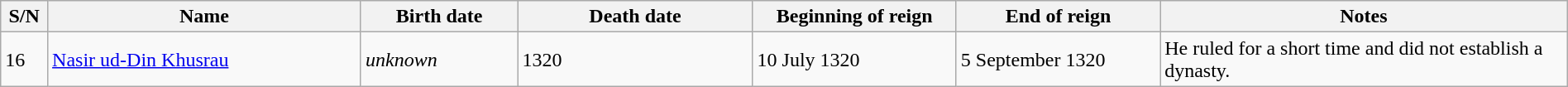<table class=wikitable width="100%">
<tr>
<th width="3%" bgcolor="#CEDFF2">S/N</th>
<th width="20%" bgcolor="#CEDFF2">Name</th>
<th width="10%" bgcolor="#CEDFF2">Birth date</th>
<th width="15%" bgcolor="#CEDFF2">Death date</th>
<th width="13%" bgcolor="#CEDFF2">Beginning of reign</th>
<th width="13%" bgcolor="#CEDFF2">End of reign</th>
<th width="26%" bgcolor="#CEDFF2">Notes</th>
</tr>
<tr>
<td>16</td>
<td><a href='#'>Nasir ud-Din Khusrau</a></td>
<td><em>unknown</em></td>
<td>1320</td>
<td>10 July 1320</td>
<td>5 September 1320</td>
<td>He ruled for a short time and did not establish a dynasty.</td>
</tr>
</table>
